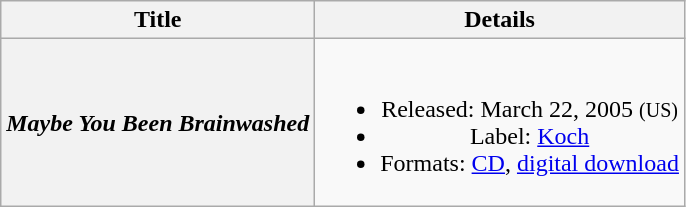<table class="wikitable plainrowheaders" style="text-align:center">
<tr>
<th scope="col">Title</th>
<th scope="col">Details</th>
</tr>
<tr>
<th scope="row"><em>Maybe You Been Brainwashed</em></th>
<td><br><ul><li>Released: March 22, 2005 <small>(US)</small></li><li>Label: <a href='#'>Koch</a></li><li>Formats: <a href='#'>CD</a>, <a href='#'>digital download</a></li></ul></td>
</tr>
</table>
